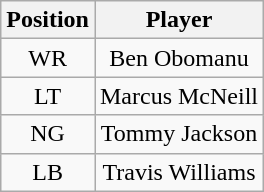<table class="wikitable" style="text-align:center">
<tr>
<th>Position</th>
<th>Player</th>
</tr>
<tr>
<td>WR</td>
<td>Ben Obomanu</td>
</tr>
<tr>
<td>LT</td>
<td>Marcus McNeill</td>
</tr>
<tr>
<td>NG</td>
<td>Tommy Jackson</td>
</tr>
<tr>
<td>LB</td>
<td>Travis Williams</td>
</tr>
</table>
